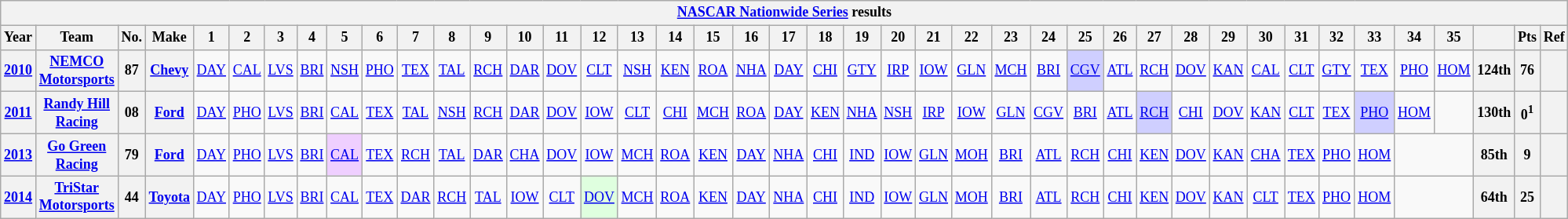<table class="wikitable" style="text-align:center; font-size:75%">
<tr>
<th colspan=42><a href='#'>NASCAR Nationwide Series</a> results</th>
</tr>
<tr>
<th>Year</th>
<th>Team</th>
<th>No.</th>
<th>Make</th>
<th>1</th>
<th>2</th>
<th>3</th>
<th>4</th>
<th>5</th>
<th>6</th>
<th>7</th>
<th>8</th>
<th>9</th>
<th>10</th>
<th>11</th>
<th>12</th>
<th>13</th>
<th>14</th>
<th>15</th>
<th>16</th>
<th>17</th>
<th>18</th>
<th>19</th>
<th>20</th>
<th>21</th>
<th>22</th>
<th>23</th>
<th>24</th>
<th>25</th>
<th>26</th>
<th>27</th>
<th>28</th>
<th>29</th>
<th>30</th>
<th>31</th>
<th>32</th>
<th>33</th>
<th>34</th>
<th>35</th>
<th></th>
<th>Pts</th>
<th>Ref</th>
</tr>
<tr>
<th><a href='#'>2010</a></th>
<th><a href='#'>NEMCO Motorsports</a></th>
<th>87</th>
<th><a href='#'>Chevy</a></th>
<td><a href='#'>DAY</a></td>
<td><a href='#'>CAL</a></td>
<td><a href='#'>LVS</a></td>
<td><a href='#'>BRI</a></td>
<td><a href='#'>NSH</a></td>
<td><a href='#'>PHO</a></td>
<td><a href='#'>TEX</a></td>
<td><a href='#'>TAL</a></td>
<td><a href='#'>RCH</a></td>
<td><a href='#'>DAR</a></td>
<td><a href='#'>DOV</a></td>
<td><a href='#'>CLT</a></td>
<td><a href='#'>NSH</a></td>
<td><a href='#'>KEN</a></td>
<td><a href='#'>ROA</a></td>
<td><a href='#'>NHA</a></td>
<td><a href='#'>DAY</a></td>
<td><a href='#'>CHI</a></td>
<td><a href='#'>GTY</a></td>
<td><a href='#'>IRP</a></td>
<td><a href='#'>IOW</a></td>
<td><a href='#'>GLN</a></td>
<td><a href='#'>MCH</a></td>
<td><a href='#'>BRI</a></td>
<td style="background:#cfcfff;"><a href='#'>CGV</a><br></td>
<td><a href='#'>ATL</a></td>
<td><a href='#'>RCH</a></td>
<td><a href='#'>DOV</a></td>
<td><a href='#'>KAN</a></td>
<td><a href='#'>CAL</a></td>
<td><a href='#'>CLT</a></td>
<td><a href='#'>GTY</a></td>
<td><a href='#'>TEX</a></td>
<td><a href='#'>PHO</a></td>
<td><a href='#'>HOM</a></td>
<th>124th</th>
<th>76</th>
<th></th>
</tr>
<tr>
<th><a href='#'>2011</a></th>
<th><a href='#'>Randy Hill Racing</a></th>
<th>08</th>
<th><a href='#'>Ford</a></th>
<td><a href='#'>DAY</a></td>
<td><a href='#'>PHO</a></td>
<td><a href='#'>LVS</a></td>
<td><a href='#'>BRI</a></td>
<td><a href='#'>CAL</a></td>
<td><a href='#'>TEX</a></td>
<td><a href='#'>TAL</a></td>
<td><a href='#'>NSH</a></td>
<td><a href='#'>RCH</a></td>
<td><a href='#'>DAR</a></td>
<td><a href='#'>DOV</a></td>
<td><a href='#'>IOW</a></td>
<td><a href='#'>CLT</a></td>
<td><a href='#'>CHI</a></td>
<td><a href='#'>MCH</a></td>
<td><a href='#'>ROA</a></td>
<td><a href='#'>DAY</a></td>
<td><a href='#'>KEN</a></td>
<td><a href='#'>NHA</a></td>
<td><a href='#'>NSH</a></td>
<td><a href='#'>IRP</a></td>
<td><a href='#'>IOW</a></td>
<td><a href='#'>GLN</a></td>
<td><a href='#'>CGV</a></td>
<td><a href='#'>BRI</a></td>
<td><a href='#'>ATL</a></td>
<td style="background:#cfcfff;"><a href='#'>RCH</a><br></td>
<td><a href='#'>CHI</a></td>
<td><a href='#'>DOV</a></td>
<td><a href='#'>KAN</a></td>
<td><a href='#'>CLT</a></td>
<td><a href='#'>TEX</a></td>
<td style="background:#cfcfff;"><a href='#'>PHO</a><br></td>
<td><a href='#'>HOM</a></td>
<td></td>
<th>130th</th>
<th>0<sup>1</sup></th>
<th></th>
</tr>
<tr>
<th><a href='#'>2013</a></th>
<th><a href='#'>Go Green Racing</a></th>
<th>79</th>
<th><a href='#'>Ford</a></th>
<td><a href='#'>DAY</a></td>
<td><a href='#'>PHO</a></td>
<td><a href='#'>LVS</a></td>
<td><a href='#'>BRI</a></td>
<td style="background:#efcfff;"><a href='#'>CAL</a><br></td>
<td><a href='#'>TEX</a></td>
<td><a href='#'>RCH</a></td>
<td><a href='#'>TAL</a></td>
<td><a href='#'>DAR</a></td>
<td><a href='#'>CHA</a></td>
<td><a href='#'>DOV</a></td>
<td><a href='#'>IOW</a></td>
<td><a href='#'>MCH</a></td>
<td><a href='#'>ROA</a></td>
<td><a href='#'>KEN</a></td>
<td><a href='#'>DAY</a></td>
<td><a href='#'>NHA</a></td>
<td><a href='#'>CHI</a></td>
<td><a href='#'>IND</a></td>
<td><a href='#'>IOW</a></td>
<td><a href='#'>GLN</a></td>
<td><a href='#'>MOH</a></td>
<td><a href='#'>BRI</a></td>
<td><a href='#'>ATL</a></td>
<td><a href='#'>RCH</a></td>
<td><a href='#'>CHI</a></td>
<td><a href='#'>KEN</a></td>
<td><a href='#'>DOV</a></td>
<td><a href='#'>KAN</a></td>
<td><a href='#'>CHA</a></td>
<td><a href='#'>TEX</a></td>
<td><a href='#'>PHO</a></td>
<td><a href='#'>HOM</a></td>
<td colspan=2></td>
<th>85th</th>
<th>9</th>
<th></th>
</tr>
<tr>
<th><a href='#'>2014</a></th>
<th><a href='#'>TriStar Motorsports</a></th>
<th>44</th>
<th><a href='#'>Toyota</a></th>
<td><a href='#'>DAY</a></td>
<td><a href='#'>PHO</a></td>
<td><a href='#'>LVS</a></td>
<td><a href='#'>BRI</a></td>
<td><a href='#'>CAL</a></td>
<td><a href='#'>TEX</a></td>
<td><a href='#'>DAR</a></td>
<td><a href='#'>RCH</a></td>
<td><a href='#'>TAL</a></td>
<td><a href='#'>IOW</a></td>
<td><a href='#'>CLT</a></td>
<td style="background:#DFFFDF;"><a href='#'>DOV</a><br></td>
<td><a href='#'>MCH</a></td>
<td><a href='#'>ROA</a></td>
<td><a href='#'>KEN</a></td>
<td><a href='#'>DAY</a></td>
<td><a href='#'>NHA</a></td>
<td><a href='#'>CHI</a></td>
<td><a href='#'>IND</a></td>
<td><a href='#'>IOW</a></td>
<td><a href='#'>GLN</a></td>
<td><a href='#'>MOH</a></td>
<td><a href='#'>BRI</a></td>
<td><a href='#'>ATL</a></td>
<td><a href='#'>RCH</a></td>
<td><a href='#'>CHI</a></td>
<td><a href='#'>KEN</a></td>
<td><a href='#'>DOV</a></td>
<td><a href='#'>KAN</a></td>
<td><a href='#'>CLT</a></td>
<td><a href='#'>TEX</a></td>
<td><a href='#'>PHO</a></td>
<td><a href='#'>HOM</a></td>
<td colspan=2></td>
<th>64th</th>
<th>25</th>
<th></th>
</tr>
</table>
